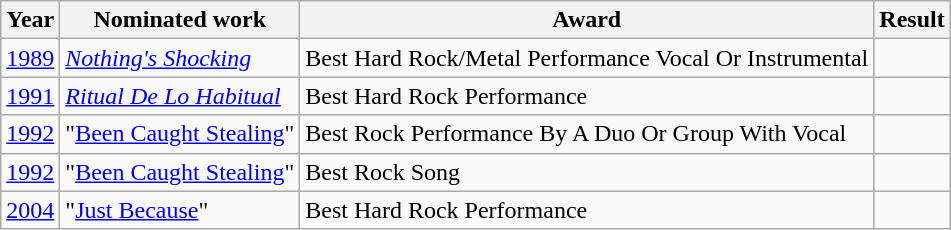<table class="wikitable">
<tr>
<th>Year</th>
<th>Nominated work</th>
<th>Award</th>
<th>Result</th>
</tr>
<tr>
<td align=center><a href='#'>1989</a></td>
<td><em><a href='#'>Nothing's Shocking</a></em></td>
<td>Best Hard Rock/Metal Performance Vocal Or Instrumental</td>
<td></td>
</tr>
<tr>
<td align=center><a href='#'>1991</a></td>
<td><em><a href='#'>Ritual De Lo Habitual</a></em></td>
<td>Best Hard Rock Performance</td>
<td></td>
</tr>
<tr>
<td align=center><a href='#'>1992</a></td>
<td>"<a href='#'>Been Caught Stealing</a>"</td>
<td>Best Rock Performance By A Duo Or Group With Vocal</td>
<td></td>
</tr>
<tr>
<td align=center><a href='#'>1992</a></td>
<td>"<a href='#'>Been Caught Stealing</a>"</td>
<td>Best Rock Song</td>
<td></td>
</tr>
<tr>
<td align=center><a href='#'>2004</a></td>
<td>"<a href='#'>Just Because</a>"</td>
<td>Best Hard Rock Performance</td>
<td></td>
</tr>
</table>
